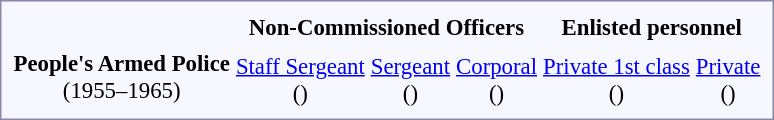<table style="border:1px solid #8888aa; background-color:#f7f8ff; padding:5px; font-size:95%; margin: 0px 12px 12px 0px;">
<tr style="text-align:center;">
<th></th>
<th colspan=12>Non-Commissioned Officers</th>
<th colspan=8>Enlisted personnel</th>
</tr>
<tr style="text-align:center;">
<td rowspan=2><strong> People's Armed Police</strong><br> (1955–1965)</td>
<td colspan=6></td>
<td colspan=4></td>
<td colspan=2></td>
<td colspan=6></td>
<td colspan=2></td>
</tr>
<tr style="text-align:center;">
<td colspan=6><a href='#'>Staff Sergeant</a><br>()</td>
<td colspan=4><a href='#'>Sergeant</a><br>()</td>
<td colspan=2><a href='#'>Corporal</a><br>()</td>
<td colspan=6><a href='#'>Private 1st class</a><br>()</td>
<td colspan=2><a href='#'>Private</a><br>()</td>
</tr>
</table>
